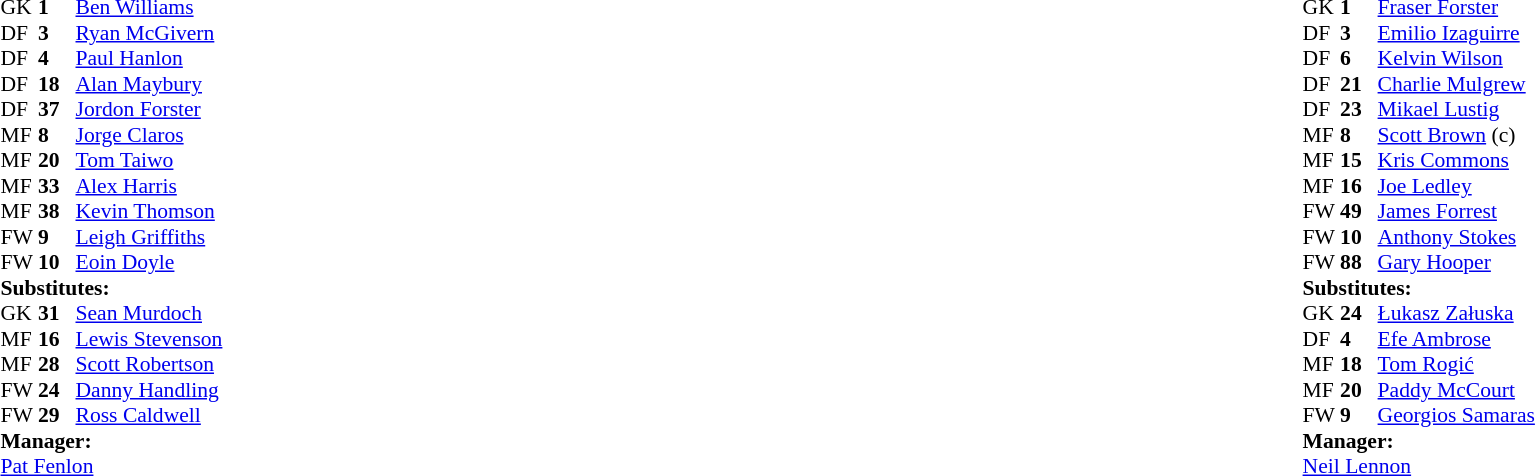<table style="width:100%;">
<tr>
<td style="vertical-align:top; width:50%;"><br><table style="font-size: 90%" cellspacing="0" cellpadding="0">
<tr>
<th width="25"></th>
<th width="25"></th>
</tr>
<tr>
<td>GK</td>
<td><strong>1</strong></td>
<td> <a href='#'>Ben Williams</a></td>
</tr>
<tr>
<td>DF</td>
<td><strong>3</strong></td>
<td> <a href='#'>Ryan McGivern</a></td>
<td></td>
</tr>
<tr>
<td>DF</td>
<td><strong>4</strong></td>
<td> <a href='#'>Paul Hanlon</a></td>
</tr>
<tr>
<td>DF</td>
<td><strong>18</strong></td>
<td> <a href='#'>Alan Maybury</a></td>
</tr>
<tr>
<td>DF</td>
<td><strong>37</strong></td>
<td> <a href='#'>Jordon Forster</a></td>
</tr>
<tr>
<td>MF</td>
<td><strong>8</strong></td>
<td> <a href='#'>Jorge Claros</a></td>
<td></td>
</tr>
<tr>
<td>MF</td>
<td><strong>20</strong></td>
<td> <a href='#'>Tom Taiwo</a></td>
</tr>
<tr>
<td>MF</td>
<td><strong>33</strong></td>
<td> <a href='#'>Alex Harris</a></td>
</tr>
<tr>
<td>MF</td>
<td><strong>38</strong></td>
<td> <a href='#'>Kevin Thomson</a></td>
<td></td>
<td></td>
</tr>
<tr>
<td>FW</td>
<td><strong>9</strong></td>
<td>  <a href='#'>Leigh Griffiths</a></td>
<td></td>
<td></td>
</tr>
<tr>
<td>FW</td>
<td><strong>10</strong></td>
<td> <a href='#'>Eoin Doyle</a></td>
<td></td>
<td></td>
</tr>
<tr>
<td colspan=4><strong>Substitutes:</strong></td>
</tr>
<tr>
<td>GK</td>
<td><strong>31</strong></td>
<td> <a href='#'>Sean Murdoch</a></td>
</tr>
<tr>
<td>MF</td>
<td><strong>16</strong></td>
<td> <a href='#'>Lewis Stevenson</a></td>
<td></td>
<td></td>
</tr>
<tr>
<td>MF</td>
<td><strong>28</strong></td>
<td> <a href='#'>Scott Robertson</a></td>
</tr>
<tr>
<td>FW</td>
<td><strong>24</strong></td>
<td> <a href='#'>Danny Handling</a></td>
<td></td>
<td></td>
</tr>
<tr>
<td>FW</td>
<td><strong>29</strong></td>
<td> <a href='#'>Ross Caldwell</a></td>
<td></td>
<td></td>
</tr>
<tr>
<td colspan=4><strong>Manager:</strong></td>
</tr>
<tr>
<td colspan="4"> <a href='#'>Pat Fenlon</a></td>
</tr>
</table>
</td>
<td valign="top"></td>
<td style="vertical-align:top; width:50%;"><br><table cellspacing="0" cellpadding="0" style="font-size:90%; margin:auto;">
<tr>
<th width="25"></th>
<th width="25"></th>
</tr>
<tr>
<td>GK</td>
<td><strong>1</strong></td>
<td> <a href='#'>Fraser Forster</a></td>
</tr>
<tr>
<td>DF</td>
<td><strong>3</strong></td>
<td> <a href='#'>Emilio Izaguirre</a></td>
</tr>
<tr>
<td>DF</td>
<td><strong>6</strong></td>
<td> <a href='#'>Kelvin Wilson</a></td>
</tr>
<tr>
<td>DF</td>
<td><strong>21</strong></td>
<td> <a href='#'>Charlie Mulgrew</a></td>
</tr>
<tr>
<td>DF</td>
<td><strong>23</strong></td>
<td> <a href='#'>Mikael Lustig</a></td>
</tr>
<tr>
<td>MF</td>
<td><strong>8</strong></td>
<td> <a href='#'>Scott Brown</a> (c)</td>
<td></td>
<td></td>
</tr>
<tr>
<td>MF</td>
<td><strong>15</strong></td>
<td> <a href='#'>Kris Commons</a></td>
<td></td>
<td></td>
</tr>
<tr>
<td>MF</td>
<td><strong>16</strong></td>
<td> <a href='#'>Joe Ledley</a></td>
</tr>
<tr>
<td>FW</td>
<td><strong>49</strong></td>
<td> <a href='#'>James Forrest</a></td>
<td></td>
<td></td>
</tr>
<tr>
<td>FW</td>
<td><strong>10</strong></td>
<td> <a href='#'>Anthony Stokes</a></td>
</tr>
<tr>
<td>FW</td>
<td><strong>88</strong></td>
<td> <a href='#'>Gary Hooper</a></td>
</tr>
<tr>
<td colspan=4><strong>Substitutes:</strong></td>
</tr>
<tr>
<td>GK</td>
<td><strong>24</strong></td>
<td> <a href='#'>Łukasz Załuska</a></td>
</tr>
<tr>
<td>DF</td>
<td><strong>4</strong></td>
<td> <a href='#'>Efe Ambrose</a></td>
<td></td>
<td></td>
</tr>
<tr>
<td>MF</td>
<td><strong>18</strong></td>
<td> <a href='#'>Tom Rogić</a></td>
</tr>
<tr>
<td>MF</td>
<td><strong>20</strong></td>
<td> <a href='#'>Paddy McCourt</a></td>
<td></td>
<td></td>
</tr>
<tr>
<td>FW</td>
<td><strong>9</strong></td>
<td> <a href='#'>Georgios Samaras</a></td>
<td></td>
<td></td>
</tr>
<tr>
<td colspan=4><strong>Manager:</strong></td>
</tr>
<tr>
<td colspan="4"> <a href='#'>Neil Lennon</a></td>
</tr>
</table>
</td>
</tr>
</table>
